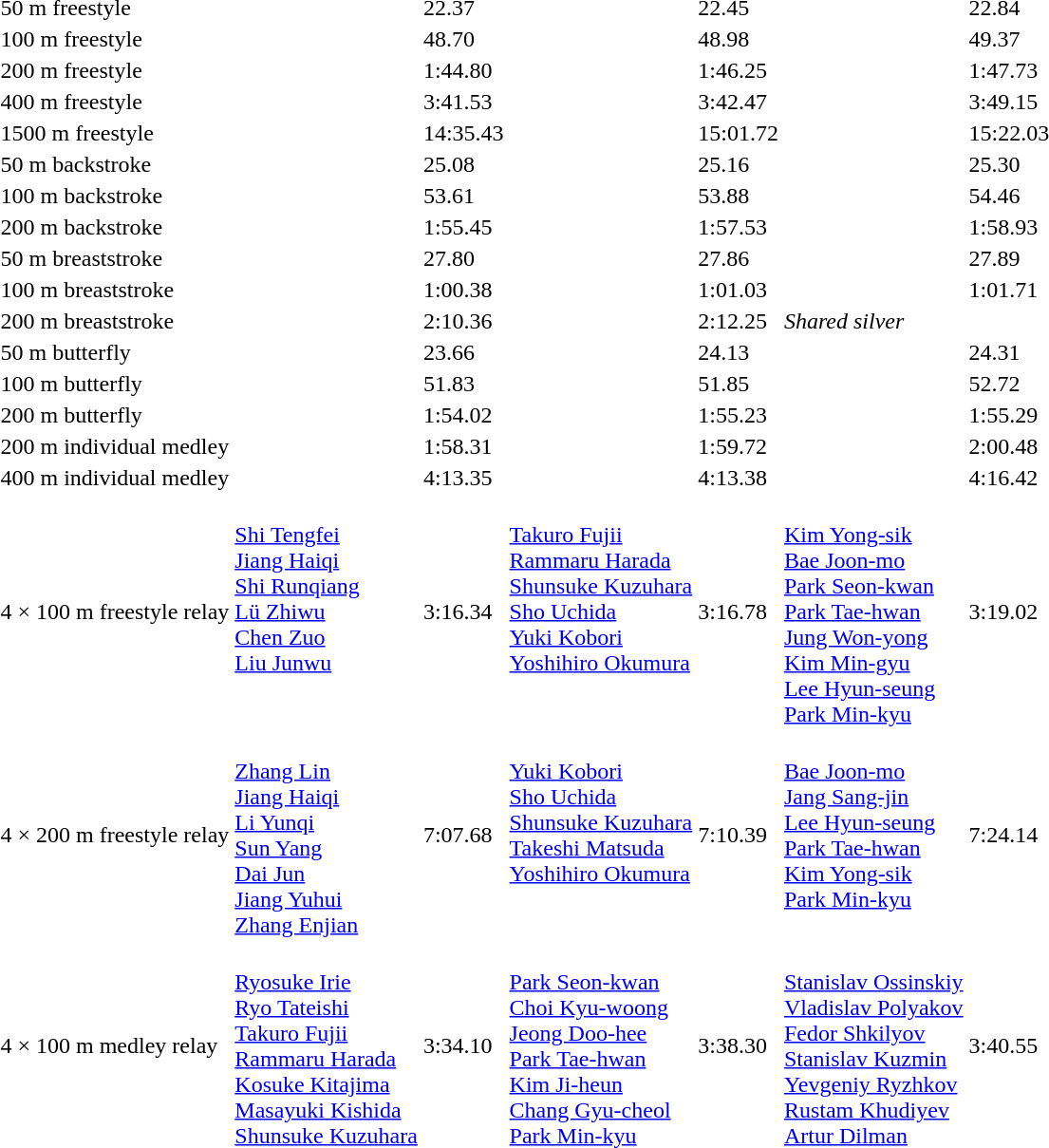<table>
<tr>
<td>50 m freestyle<br></td>
<td></td>
<td>22.37<br></td>
<td></td>
<td>22.45</td>
<td></td>
<td>22.84</td>
</tr>
<tr>
<td>100 m freestyle<br></td>
<td></td>
<td>48.70<br></td>
<td></td>
<td>48.98</td>
<td></td>
<td>49.37</td>
</tr>
<tr>
<td>200 m freestyle<br></td>
<td></td>
<td>1:44.80<br></td>
<td></td>
<td>1:46.25</td>
<td></td>
<td>1:47.73</td>
</tr>
<tr>
<td>400 m freestyle<br></td>
<td></td>
<td>3:41.53<br></td>
<td></td>
<td>3:42.47</td>
<td></td>
<td>3:49.15</td>
</tr>
<tr>
<td>1500 m freestyle<br></td>
<td></td>
<td>14:35.43<br></td>
<td></td>
<td>15:01.72</td>
<td></td>
<td>15:22.03</td>
</tr>
<tr>
<td>50 m backstroke<br></td>
<td></td>
<td>25.08<br></td>
<td></td>
<td>25.16</td>
<td></td>
<td>25.30</td>
</tr>
<tr>
<td>100 m backstroke<br></td>
<td></td>
<td>53.61<br></td>
<td></td>
<td>53.88</td>
<td></td>
<td>54.46</td>
</tr>
<tr>
<td>200 m backstroke<br></td>
<td></td>
<td>1:55.45<br></td>
<td></td>
<td>1:57.53</td>
<td></td>
<td>1:58.93</td>
</tr>
<tr>
<td>50 m breaststroke<br></td>
<td></td>
<td>27.80<br></td>
<td></td>
<td>27.86</td>
<td></td>
<td>27.89</td>
</tr>
<tr>
<td>100 m breaststroke<br></td>
<td></td>
<td>1:00.38<br></td>
<td></td>
<td>1:01.03</td>
<td></td>
<td>1:01.71</td>
</tr>
<tr>
<td rowspan=2>200 m breaststroke<br></td>
<td rowspan=2></td>
<td rowspan=2>2:10.36</td>
<td></td>
<td rowspan=2>2:12.25</td>
<td rowspan=2><em>Shared silver</em></td>
<td rowspan=2></td>
</tr>
<tr>
<td></td>
</tr>
<tr>
<td>50 m butterfly<br></td>
<td></td>
<td>23.66<br></td>
<td></td>
<td>24.13</td>
<td></td>
<td>24.31</td>
</tr>
<tr>
<td>100 m butterfly<br></td>
<td></td>
<td>51.83<br></td>
<td></td>
<td>51.85</td>
<td></td>
<td>52.72</td>
</tr>
<tr>
<td>200 m butterfly<br></td>
<td></td>
<td>1:54.02<br></td>
<td></td>
<td>1:55.23</td>
<td></td>
<td>1:55.29</td>
</tr>
<tr>
<td>200 m individual medley<br></td>
<td></td>
<td>1:58.31<br></td>
<td></td>
<td>1:59.72</td>
<td></td>
<td>2:00.48</td>
</tr>
<tr>
<td>400 m individual medley<br></td>
<td></td>
<td>4:13.35<br></td>
<td></td>
<td>4:13.38</td>
<td></td>
<td>4:16.42</td>
</tr>
<tr>
<td>4 × 100 m freestyle relay<br></td>
<td valign=top><br><a href='#'>Shi Tengfei</a><br><a href='#'>Jiang Haiqi</a><br><a href='#'>Shi Runqiang</a><br><a href='#'>Lü Zhiwu</a><br><a href='#'>Chen Zuo</a><br><a href='#'>Liu Junwu</a></td>
<td>3:16.34<br></td>
<td valign=top><br><a href='#'>Takuro Fujii</a><br><a href='#'>Rammaru Harada</a><br><a href='#'>Shunsuke Kuzuhara</a><br><a href='#'>Sho Uchida</a><br><a href='#'>Yuki Kobori</a><br><a href='#'>Yoshihiro Okumura</a></td>
<td>3:16.78</td>
<td><br><a href='#'>Kim Yong-sik</a><br><a href='#'>Bae Joon-mo</a><br><a href='#'>Park Seon-kwan</a><br><a href='#'>Park Tae-hwan</a><br><a href='#'>Jung Won-yong</a><br><a href='#'>Kim Min-gyu</a><br><a href='#'>Lee Hyun-seung</a><br><a href='#'>Park Min-kyu</a></td>
<td>3:19.02</td>
</tr>
<tr>
<td>4 × 200 m freestyle relay<br></td>
<td><br><a href='#'>Zhang Lin</a><br><a href='#'>Jiang Haiqi</a><br><a href='#'>Li Yunqi</a><br><a href='#'>Sun Yang</a><br><a href='#'>Dai Jun</a><br><a href='#'>Jiang Yuhui</a><br><a href='#'>Zhang Enjian</a></td>
<td>7:07.68<br></td>
<td valign=top><br><a href='#'>Yuki Kobori</a><br><a href='#'>Sho Uchida</a><br><a href='#'>Shunsuke Kuzuhara</a><br><a href='#'>Takeshi Matsuda</a><br><a href='#'>Yoshihiro Okumura</a></td>
<td>7:10.39</td>
<td valign=top><br><a href='#'>Bae Joon-mo</a><br><a href='#'>Jang Sang-jin</a><br><a href='#'>Lee Hyun-seung</a><br><a href='#'>Park Tae-hwan</a><br><a href='#'>Kim Yong-sik</a><br><a href='#'>Park Min-kyu</a></td>
<td>7:24.14</td>
</tr>
<tr>
<td>4 × 100 m medley relay<br></td>
<td><br><a href='#'>Ryosuke Irie</a><br><a href='#'>Ryo Tateishi</a><br><a href='#'>Takuro Fujii</a><br><a href='#'>Rammaru Harada</a><br><a href='#'>Kosuke Kitajima</a><br><a href='#'>Masayuki Kishida</a><br><a href='#'>Shunsuke Kuzuhara</a></td>
<td>3:34.10<br></td>
<td><br><a href='#'>Park Seon-kwan</a><br><a href='#'>Choi Kyu-woong</a><br><a href='#'>Jeong Doo-hee</a><br><a href='#'>Park Tae-hwan</a><br><a href='#'>Kim Ji-heun</a><br><a href='#'>Chang Gyu-cheol</a><br><a href='#'>Park Min-kyu</a></td>
<td>3:38.30</td>
<td><br><a href='#'>Stanislav Ossinskiy</a><br><a href='#'>Vladislav Polyakov</a><br><a href='#'>Fedor Shkilyov</a><br><a href='#'>Stanislav Kuzmin</a><br><a href='#'>Yevgeniy Ryzhkov</a><br><a href='#'>Rustam Khudiyev</a><br><a href='#'>Artur Dilman</a></td>
<td>3:40.55</td>
</tr>
</table>
